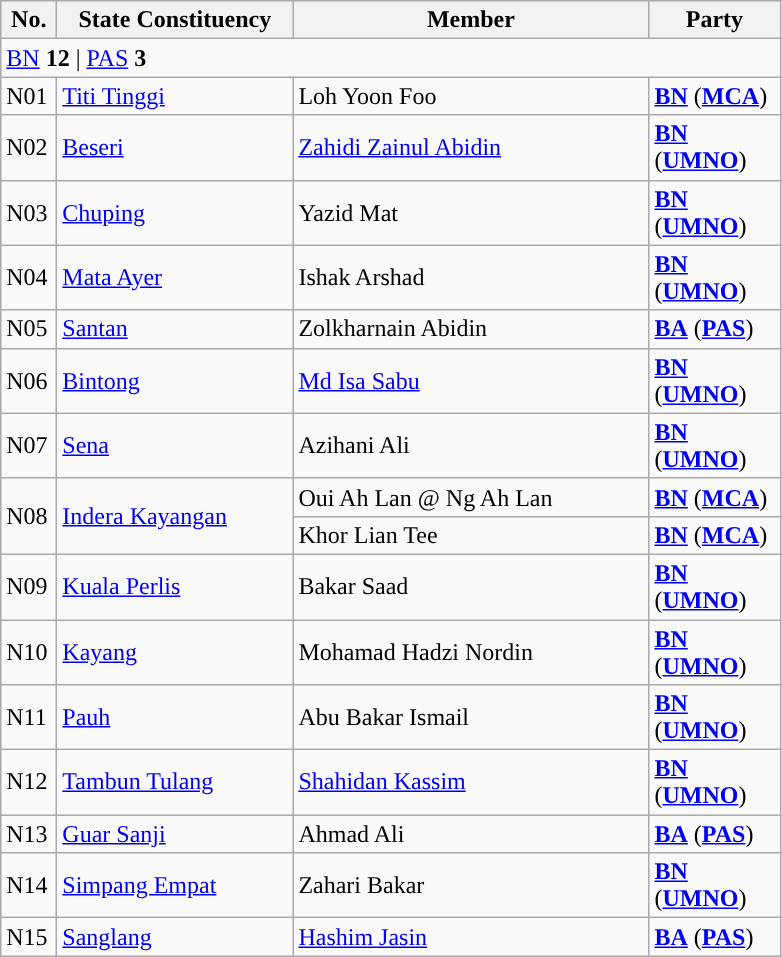<table class="wikitable sortable">
<tr>
<th style="width:30px;">No.</th>
<th style="width:150px;">State Constituency</th>
<th style="width:230px;">Member</th>
<th style="width:80px;">Party</th>
</tr>
<tr>
<td colspan="4"><a href='#'>BN</a> <strong>12</strong> | <a href='#'>PAS</a> <strong>3</strong></td>
</tr>
<tr>
<td>N01</td>
<td><a href='#'>Titi Tinggi</a></td>
<td>Loh Yoon Foo</td>
<td><strong><a href='#'>BN</a></strong> (<strong><a href='#'>MCA</a></strong>)</td>
</tr>
<tr>
<td>N02</td>
<td><a href='#'>Beseri</a></td>
<td><a href='#'>Zahidi Zainul Abidin</a></td>
<td><strong><a href='#'>BN</a></strong> (<strong><a href='#'>UMNO</a></strong>)</td>
</tr>
<tr>
<td>N03</td>
<td><a href='#'>Chuping</a></td>
<td>Yazid Mat</td>
<td><strong><a href='#'>BN</a></strong> (<strong><a href='#'>UMNO</a></strong>)</td>
</tr>
<tr>
<td>N04</td>
<td><a href='#'>Mata Ayer</a></td>
<td>Ishak Arshad</td>
<td><strong><a href='#'>BN</a></strong> (<strong><a href='#'>UMNO</a></strong>)</td>
</tr>
<tr>
<td>N05</td>
<td><a href='#'>Santan</a></td>
<td>Zolkharnain Abidin</td>
<td><strong><a href='#'>BA</a></strong> (<strong><a href='#'>PAS</a></strong>)</td>
</tr>
<tr>
<td>N06</td>
<td><a href='#'>Bintong</a></td>
<td><a href='#'>Md Isa Sabu</a></td>
<td><strong><a href='#'>BN</a></strong> (<strong><a href='#'>UMNO</a></strong>)</td>
</tr>
<tr>
<td>N07</td>
<td><a href='#'>Sena</a></td>
<td>Azihani Ali</td>
<td><strong><a href='#'>BN</a></strong> (<strong><a href='#'>UMNO</a></strong>)</td>
</tr>
<tr>
<td rowspan=2>N08</td>
<td rowspan=2><a href='#'>Indera Kayangan</a></td>
<td>Oui Ah Lan @ Ng Ah Lan </td>
<td><strong><a href='#'>BN</a></strong> (<strong><a href='#'>MCA</a></strong>)</td>
</tr>
<tr>
<td>Khor Lian Tee </td>
<td><strong><a href='#'>BN</a></strong> (<strong><a href='#'>MCA</a></strong>)</td>
</tr>
<tr>
<td>N09</td>
<td><a href='#'>Kuala Perlis</a></td>
<td>Bakar Saad</td>
<td><strong><a href='#'>BN</a></strong> (<strong><a href='#'>UMNO</a></strong>)</td>
</tr>
<tr>
<td>N10</td>
<td><a href='#'>Kayang</a></td>
<td>Mohamad Hadzi Nordin</td>
<td><strong><a href='#'>BN</a></strong> (<strong><a href='#'>UMNO</a></strong>)</td>
</tr>
<tr>
<td>N11</td>
<td><a href='#'>Pauh</a></td>
<td>Abu Bakar Ismail</td>
<td><strong><a href='#'>BN</a></strong> (<strong><a href='#'>UMNO</a></strong>)</td>
</tr>
<tr>
<td>N12</td>
<td><a href='#'>Tambun Tulang</a></td>
<td><a href='#'>Shahidan Kassim</a></td>
<td><strong><a href='#'>BN</a></strong> (<strong><a href='#'>UMNO</a></strong>)</td>
</tr>
<tr>
<td>N13</td>
<td><a href='#'>Guar Sanji</a></td>
<td>Ahmad Ali</td>
<td><strong><a href='#'>BA</a></strong> (<strong><a href='#'>PAS</a></strong>)</td>
</tr>
<tr>
<td>N14</td>
<td><a href='#'>Simpang Empat</a></td>
<td>Zahari Bakar</td>
<td><strong><a href='#'>BN</a></strong> (<strong><a href='#'>UMNO</a></strong>)</td>
</tr>
<tr>
<td>N15</td>
<td><a href='#'>Sanglang</a></td>
<td><a href='#'>Hashim Jasin</a></td>
<td><strong><a href='#'>BA</a></strong> (<strong><a href='#'>PAS</a></strong>)</td>
</tr>
</table>
